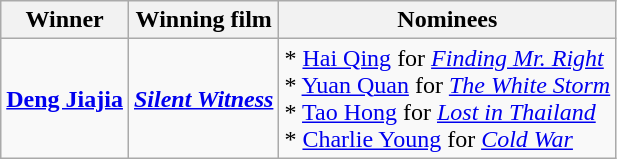<table class="wikitable">
<tr>
<th>Winner</th>
<th>Winning film</th>
<th>Nominees</th>
</tr>
<tr>
<td><strong><a href='#'>Deng Jiajia</a></strong></td>
<td><strong><em><a href='#'>Silent Witness</a></em></strong></td>
<td>* <a href='#'>Hai Qing</a> for <em><a href='#'>Finding Mr. Right</a></em><br> * <a href='#'>Yuan Quan</a> for <em><a href='#'>The White Storm</a></em><br> * <a href='#'>Tao Hong</a> for <em><a href='#'>Lost in Thailand</a></em><br> * <a href='#'>Charlie Young</a> for <em><a href='#'>Cold War</a></em></td>
</tr>
</table>
